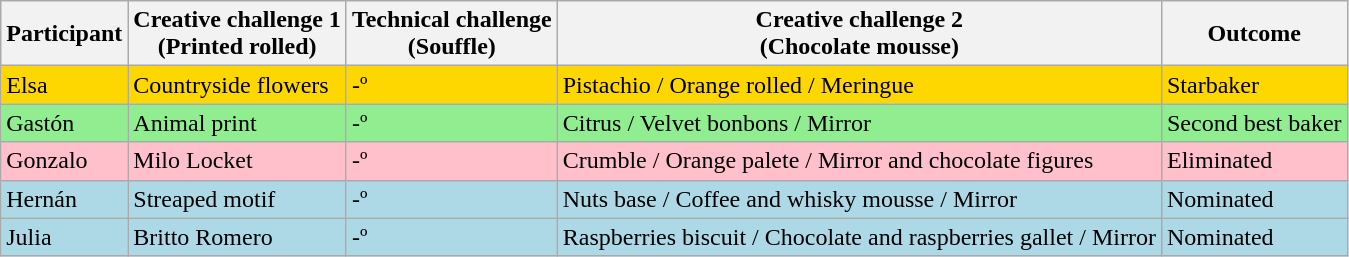<table class="wikitable">
<tr>
<th>Participant</th>
<th>Creative challenge 1<br>(Printed rolled)</th>
<th>Technical challenge<br>(Souffle)</th>
<th>Creative challenge 2<br>(Chocolate mousse)</th>
<th>Outcome</th>
</tr>
<tr style="background:gold">
<td>Elsa</td>
<td>Countryside flowers</td>
<td>-º</td>
<td>Pistachio / Orange rolled / Meringue</td>
<td>Starbaker</td>
</tr>
<tr style="background:lightgreen">
<td>Gastón</td>
<td>Animal print</td>
<td>-º</td>
<td>Citrus / Velvet bonbons / Mirror</td>
<td>Second best baker</td>
</tr>
<tr style="background:pink">
<td>Gonzalo</td>
<td>Milo Locket</td>
<td>-º</td>
<td>Crumble / Orange palete / Mirror and chocolate figures</td>
<td>Eliminated</td>
</tr>
<tr style="background:lightblue">
<td>Hernán</td>
<td>Streaped motif</td>
<td>-º</td>
<td>Nuts base / Coffee and whisky mousse / Mirror</td>
<td>Nominated</td>
</tr>
<tr style="background:lightblue">
<td>Julia</td>
<td>Britto Romero</td>
<td>-º</td>
<td>Raspberries biscuit / Chocolate and raspberries gallet / Mirror</td>
<td>Nominated</td>
</tr>
</table>
